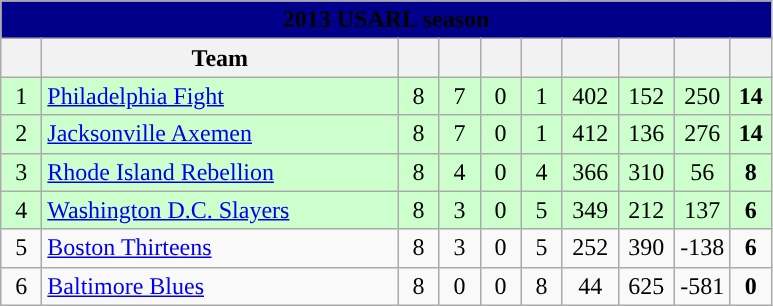<table class="wikitable" style="text-align:center;">
<tr>
<td bgcolor=darkblue align="center" colspan="11"><strong><span>2013 USARL season</span></strong></td>
</tr>
<tr>
<th width="20"></th>
<th width="230">Team</th>
<th width="20"></th>
<th width="20"></th>
<th width="20"></th>
<th width="20"></th>
<th width="30"></th>
<th width="30"></th>
<th width="30"></th>
<th width="20"></th>
</tr>
<tr style="background: #ccffcc;">
<td>1</td>
<td style="text-align:left;"> <a href='#'>Philadelphia Fight</a></td>
<td>8</td>
<td>7</td>
<td>0</td>
<td>1</td>
<td>402</td>
<td>152</td>
<td>250</td>
<td><strong>14</strong></td>
</tr>
<tr style="background: #ccffcc;">
<td>2</td>
<td style="text-align:left;"> <a href='#'>Jacksonville Axemen</a></td>
<td>8</td>
<td>7</td>
<td>0</td>
<td>1</td>
<td>412</td>
<td>136</td>
<td>276</td>
<td><strong>14</strong></td>
</tr>
<tr style="background: #ccffcc;">
<td>3</td>
<td style="text-align:left;"> <a href='#'>Rhode Island Rebellion</a></td>
<td>8</td>
<td>4</td>
<td>0</td>
<td>4</td>
<td>366</td>
<td>310</td>
<td>56</td>
<td><strong>8</strong></td>
</tr>
<tr style="background: #ccffcc;">
<td>4</td>
<td style="text-align:left;"> <a href='#'>Washington D.C. Slayers</a></td>
<td>8</td>
<td>3</td>
<td>0</td>
<td>5</td>
<td>349</td>
<td>212</td>
<td>137</td>
<td><strong>6</strong></td>
</tr>
<tr>
<td>5</td>
<td style="text-align:left;"> <a href='#'>Boston Thirteens</a></td>
<td>8</td>
<td>3</td>
<td>0</td>
<td>5</td>
<td>252</td>
<td>390</td>
<td>-138</td>
<td><strong>6</strong></td>
</tr>
<tr>
<td>6</td>
<td style="text-align:left;"> <a href='#'>Baltimore Blues</a></td>
<td>8</td>
<td>0</td>
<td>0</td>
<td>8</td>
<td>44</td>
<td>625</td>
<td>-581</td>
<td><strong>0</strong></td>
</tr>
</table>
